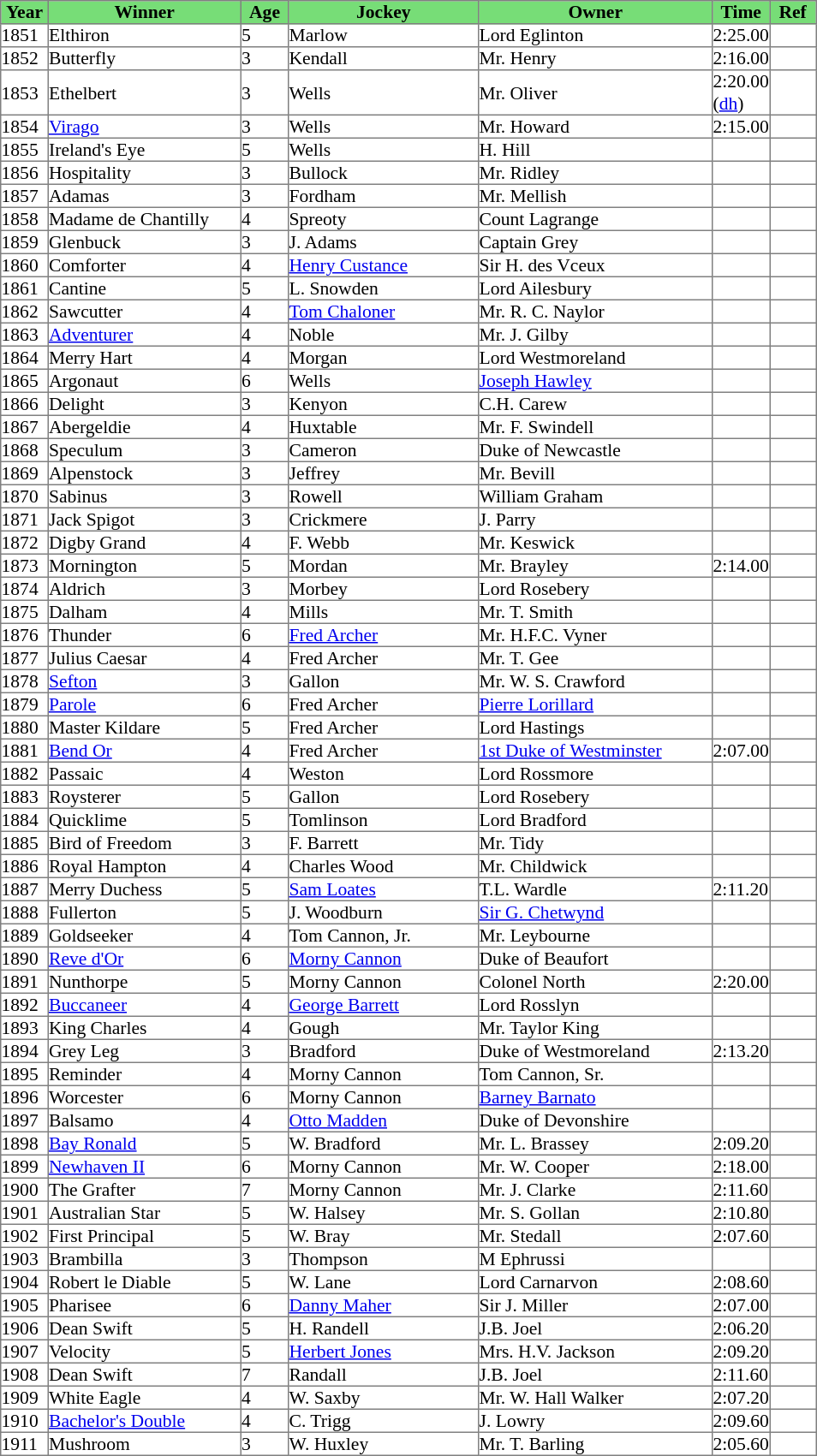<table class = "sortable" | border="1" cellpadding="0" style="border-collapse: collapse; font-size:90%">
<tr style="background:#7d7; text-align:center;">
<th style="width:36px;"><strong>Year</strong><br></th>
<th style="width:149px;"><strong>Winner</strong><br></th>
<th style="width:36px;"><strong>Age</strong><br></th>
<th style="width:147px;"><strong>Jockey</strong><br></th>
<th style="width:181px;"><strong>Owner</strong><br></th>
<th style="width:40px;"><strong>Time</strong><br></th>
<th style="width:35px;"><strong>Ref</strong><br></th>
</tr>
<tr>
<td>1851</td>
<td>Elthiron</td>
<td>5</td>
<td>Marlow</td>
<td>Lord Eglinton</td>
<td>2:25.00</td>
<td></td>
</tr>
<tr>
<td>1852</td>
<td>Butterfly</td>
<td>3</td>
<td>Kendall</td>
<td>Mr. Henry</td>
<td>2:16.00</td>
<td></td>
</tr>
<tr>
<td>1853</td>
<td>Ethelbert</td>
<td>3</td>
<td>Wells</td>
<td>Mr. Oliver</td>
<td>2:20.00 (<a href='#'>dh</a>)</td>
<td></td>
</tr>
<tr>
<td>1854</td>
<td><a href='#'>Virago</a></td>
<td>3</td>
<td>Wells</td>
<td>Mr. Howard</td>
<td>2:15.00</td>
<td></td>
</tr>
<tr>
<td>1855</td>
<td>Ireland's Eye</td>
<td>5</td>
<td>Wells</td>
<td>H. Hill</td>
<td></td>
<td></td>
</tr>
<tr>
<td>1856</td>
<td>Hospitality</td>
<td>3</td>
<td>Bullock</td>
<td>Mr. Ridley</td>
<td></td>
<td></td>
</tr>
<tr>
<td>1857</td>
<td>Adamas</td>
<td>3</td>
<td>Fordham</td>
<td>Mr. Mellish</td>
<td></td>
<td></td>
</tr>
<tr>
<td>1858</td>
<td>Madame de Chantilly</td>
<td>4</td>
<td>Spreoty</td>
<td>Count Lagrange</td>
<td></td>
<td></td>
</tr>
<tr>
<td>1859</td>
<td>Glenbuck</td>
<td>3</td>
<td>J. Adams</td>
<td>Captain Grey</td>
<td></td>
<td></td>
</tr>
<tr>
<td>1860</td>
<td>Comforter</td>
<td>4</td>
<td><a href='#'>Henry Custance</a></td>
<td>Sir H. des Vceux</td>
<td></td>
<td></td>
</tr>
<tr>
<td>1861</td>
<td>Cantine</td>
<td>5</td>
<td>L. Snowden</td>
<td>Lord Ailesbury</td>
<td></td>
<td></td>
</tr>
<tr>
<td>1862</td>
<td>Sawcutter</td>
<td>4</td>
<td><a href='#'>Tom Chaloner</a></td>
<td>Mr. R. C. Naylor</td>
<td></td>
<td></td>
</tr>
<tr>
<td>1863</td>
<td><a href='#'>Adventurer</a></td>
<td>4</td>
<td>Noble</td>
<td>Mr. J. Gilby</td>
<td></td>
<td></td>
</tr>
<tr>
<td>1864</td>
<td>Merry Hart</td>
<td>4</td>
<td>Morgan</td>
<td>Lord Westmoreland</td>
<td></td>
<td></td>
</tr>
<tr>
<td>1865</td>
<td>Argonaut</td>
<td>6</td>
<td>Wells</td>
<td><a href='#'>Joseph Hawley</a></td>
<td></td>
<td></td>
</tr>
<tr>
<td>1866</td>
<td>Delight</td>
<td>3</td>
<td>Kenyon</td>
<td>C.H. Carew</td>
<td></td>
<td></td>
</tr>
<tr>
<td>1867</td>
<td>Abergeldie</td>
<td>4</td>
<td>Huxtable</td>
<td>Mr. F. Swindell</td>
<td></td>
<td></td>
</tr>
<tr>
<td>1868</td>
<td>Speculum</td>
<td>3</td>
<td>Cameron</td>
<td>Duke of Newcastle</td>
<td></td>
<td></td>
</tr>
<tr>
<td>1869</td>
<td>Alpenstock</td>
<td>3</td>
<td>Jeffrey</td>
<td>Mr. Bevill</td>
<td></td>
<td></td>
</tr>
<tr>
<td>1870</td>
<td>Sabinus</td>
<td>3</td>
<td>Rowell</td>
<td>William Graham</td>
<td></td>
<td></td>
</tr>
<tr>
<td>1871</td>
<td>Jack Spigot</td>
<td>3</td>
<td>Crickmere</td>
<td>J. Parry</td>
<td></td>
<td></td>
</tr>
<tr>
<td>1872</td>
<td>Digby Grand</td>
<td>4</td>
<td>F. Webb</td>
<td>Mr. Keswick</td>
<td></td>
<td></td>
</tr>
<tr>
<td>1873</td>
<td>Mornington</td>
<td>5</td>
<td>Mordan</td>
<td>Mr. Brayley</td>
<td>2:14.00</td>
<td></td>
</tr>
<tr>
<td>1874</td>
<td>Aldrich</td>
<td>3</td>
<td>Morbey</td>
<td>Lord Rosebery</td>
<td></td>
<td></td>
</tr>
<tr>
<td>1875</td>
<td>Dalham</td>
<td>4</td>
<td>Mills</td>
<td>Mr. T. Smith</td>
<td></td>
<td></td>
</tr>
<tr>
<td>1876</td>
<td>Thunder</td>
<td>6</td>
<td><a href='#'>Fred Archer</a></td>
<td>Mr. H.F.C. Vyner</td>
<td></td>
<td></td>
</tr>
<tr>
<td>1877</td>
<td>Julius Caesar</td>
<td>4</td>
<td>Fred Archer</td>
<td>Mr. T. Gee</td>
<td></td>
<td></td>
</tr>
<tr>
<td>1878</td>
<td><a href='#'>Sefton</a></td>
<td>3</td>
<td>Gallon</td>
<td>Mr. W. S. Crawford</td>
<td></td>
<td></td>
</tr>
<tr>
<td>1879</td>
<td><a href='#'>Parole</a></td>
<td>6</td>
<td>Fred Archer</td>
<td><a href='#'>Pierre Lorillard</a></td>
<td></td>
<td></td>
</tr>
<tr>
<td>1880</td>
<td>Master Kildare</td>
<td>5</td>
<td>Fred Archer</td>
<td>Lord Hastings</td>
<td></td>
<td></td>
</tr>
<tr>
<td>1881</td>
<td><a href='#'>Bend Or</a></td>
<td>4</td>
<td>Fred Archer</td>
<td><a href='#'>1st Duke of Westminster</a></td>
<td>2:07.00</td>
<td></td>
</tr>
<tr>
<td>1882</td>
<td>Passaic</td>
<td>4</td>
<td>Weston</td>
<td>Lord Rossmore</td>
<td></td>
<td></td>
</tr>
<tr>
<td>1883</td>
<td>Roysterer</td>
<td>5</td>
<td>Gallon</td>
<td>Lord Rosebery</td>
<td></td>
<td></td>
</tr>
<tr>
<td>1884</td>
<td>Quicklime</td>
<td>5</td>
<td>Tomlinson</td>
<td>Lord Bradford</td>
<td></td>
<td></td>
</tr>
<tr>
<td>1885</td>
<td>Bird of Freedom</td>
<td>3</td>
<td>F. Barrett</td>
<td>Mr. Tidy</td>
<td></td>
<td></td>
</tr>
<tr>
<td>1886</td>
<td>Royal Hampton</td>
<td>4</td>
<td>Charles Wood</td>
<td>Mr. Childwick</td>
<td></td>
<td></td>
</tr>
<tr>
<td>1887</td>
<td>Merry Duchess</td>
<td>5</td>
<td><a href='#'>Sam Loates</a></td>
<td>T.L. Wardle</td>
<td>2:11.20</td>
<td></td>
</tr>
<tr>
<td>1888</td>
<td>Fullerton</td>
<td>5</td>
<td>J. Woodburn</td>
<td><a href='#'>Sir G. Chetwynd</a></td>
<td></td>
<td></td>
</tr>
<tr>
<td>1889</td>
<td>Goldseeker</td>
<td>4</td>
<td>Tom Cannon, Jr.</td>
<td>Mr. Leybourne</td>
<td></td>
<td></td>
</tr>
<tr>
<td>1890</td>
<td><a href='#'>Reve d'Or</a></td>
<td>6</td>
<td><a href='#'>Morny Cannon</a></td>
<td>Duke of Beaufort</td>
<td></td>
<td></td>
</tr>
<tr>
<td>1891</td>
<td>Nunthorpe</td>
<td>5</td>
<td>Morny Cannon</td>
<td>Colonel North</td>
<td>2:20.00</td>
<td></td>
</tr>
<tr>
<td>1892</td>
<td><a href='#'>Buccaneer</a></td>
<td>4</td>
<td><a href='#'>George Barrett</a></td>
<td>Lord Rosslyn</td>
<td></td>
<td></td>
</tr>
<tr>
<td>1893</td>
<td>King Charles</td>
<td>4</td>
<td>Gough</td>
<td>Mr. Taylor King</td>
<td></td>
<td></td>
</tr>
<tr>
<td>1894</td>
<td>Grey Leg</td>
<td>3</td>
<td>Bradford</td>
<td>Duke of Westmoreland</td>
<td>2:13.20</td>
<td></td>
</tr>
<tr>
<td>1895</td>
<td>Reminder</td>
<td>4</td>
<td>Morny Cannon</td>
<td>Tom Cannon, Sr.</td>
<td></td>
<td></td>
</tr>
<tr>
<td>1896</td>
<td>Worcester</td>
<td>6</td>
<td>Morny Cannon</td>
<td><a href='#'>Barney Barnato</a></td>
<td></td>
<td></td>
</tr>
<tr>
<td>1897</td>
<td>Balsamo</td>
<td>4</td>
<td><a href='#'>Otto Madden</a></td>
<td>Duke of Devonshire</td>
<td></td>
<td></td>
</tr>
<tr>
<td>1898</td>
<td><a href='#'>Bay Ronald</a></td>
<td>5</td>
<td>W. Bradford</td>
<td>Mr. L. Brassey</td>
<td>2:09.20</td>
<td></td>
</tr>
<tr>
<td>1899</td>
<td><a href='#'>Newhaven II</a></td>
<td>6</td>
<td>Morny Cannon</td>
<td>Mr. W. Cooper</td>
<td>2:18.00</td>
<td></td>
</tr>
<tr>
<td>1900</td>
<td>The Grafter</td>
<td>7</td>
<td>Morny Cannon</td>
<td>Mr. J. Clarke</td>
<td>2:11.60</td>
<td></td>
</tr>
<tr>
<td>1901</td>
<td>Australian Star</td>
<td>5</td>
<td>W. Halsey</td>
<td>Mr. S. Gollan</td>
<td>2:10.80</td>
<td></td>
</tr>
<tr>
<td>1902</td>
<td>First Principal</td>
<td>5</td>
<td>W. Bray</td>
<td>Mr. Stedall</td>
<td>2:07.60</td>
<td></td>
</tr>
<tr>
<td>1903</td>
<td>Brambilla</td>
<td>3</td>
<td>Thompson</td>
<td>M Ephrussi</td>
<td></td>
<td></td>
</tr>
<tr>
<td>1904</td>
<td>Robert le Diable</td>
<td>5</td>
<td>W. Lane</td>
<td>Lord Carnarvon</td>
<td>2:08.60</td>
<td></td>
</tr>
<tr>
<td>1905</td>
<td>Pharisee</td>
<td>6</td>
<td><a href='#'>Danny Maher</a></td>
<td>Sir J. Miller</td>
<td>2:07.00</td>
<td></td>
</tr>
<tr>
<td>1906</td>
<td>Dean Swift</td>
<td>5</td>
<td>H. Randell</td>
<td>J.B. Joel</td>
<td>2:06.20</td>
<td></td>
</tr>
<tr>
<td>1907</td>
<td>Velocity</td>
<td>5</td>
<td><a href='#'>Herbert Jones</a></td>
<td>Mrs. H.V. Jackson</td>
<td>2:09.20</td>
<td></td>
</tr>
<tr>
<td>1908</td>
<td>Dean Swift</td>
<td>7</td>
<td>Randall</td>
<td>J.B. Joel</td>
<td>2:11.60</td>
<td></td>
</tr>
<tr>
<td>1909</td>
<td>White Eagle</td>
<td>4</td>
<td>W. Saxby</td>
<td>Mr. W. Hall Walker</td>
<td>2:07.20</td>
<td></td>
</tr>
<tr>
<td>1910</td>
<td><a href='#'>Bachelor's Double</a></td>
<td>4</td>
<td>C. Trigg</td>
<td>J. Lowry</td>
<td>2:09.60</td>
<td></td>
</tr>
<tr>
<td>1911</td>
<td>Mushroom</td>
<td>3</td>
<td>W. Huxley</td>
<td>Mr. T. Barling</td>
<td>2:05.60</td>
<td></td>
</tr>
</table>
